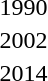<table>
<tr>
<td>1990</td>
<td></td>
<td></td>
<td><br> </td>
</tr>
<tr>
<td rowspan=2>2002</td>
<td rowspan=2></td>
<td rowspan=2></td>
<td></td>
</tr>
<tr>
<td></td>
</tr>
<tr>
<td rowspan=2>2014<br></td>
<td rowspan=2></td>
<td rowspan=2></td>
<td></td>
</tr>
<tr>
<td></td>
</tr>
</table>
